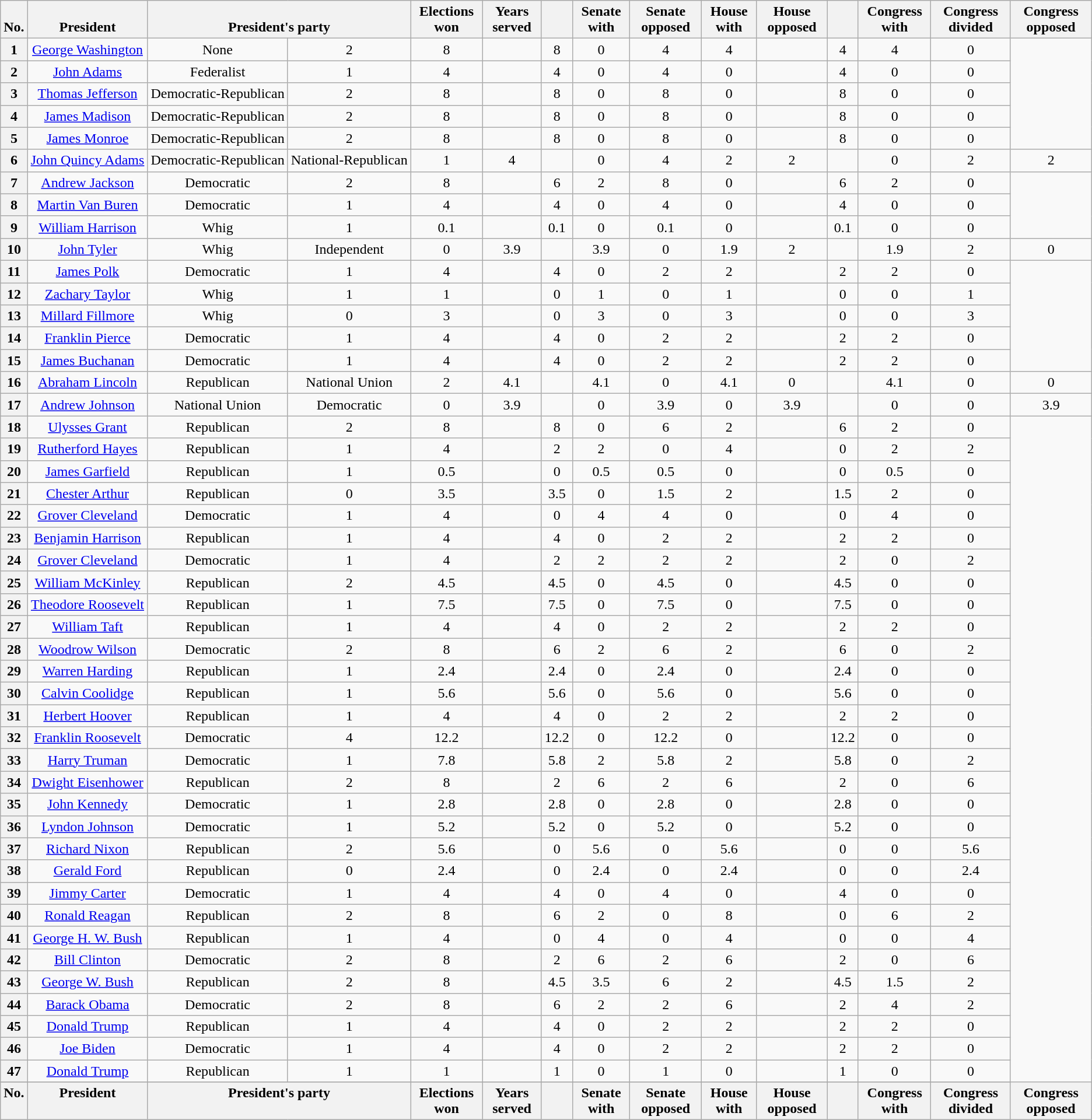<table class="wikitable sortable" style="text-align:center">
<tr style="vertical-align:bottom">
<th><abbr>No.</abbr></th>
<th>President</th>
<th colspan="2">President's party</th>
<th>Elections won</th>
<th>Years served</th>
<th class=unsortable></th>
<th>Senate with</th>
<th>Senate opposed</th>
<th>House with</th>
<th>House opposed</th>
<th class=unsortable></th>
<th>Congress with</th>
<th>Congress divided</th>
<th>Congress opposed</th>
</tr>
<tr>
<th>1</th>
<td nowrap><a href='#'>George Washington</a></td>
<td nowrap >None</td>
<td>2</td>
<td>8</td>
<td></td>
<td>8</td>
<td>0</td>
<td>4</td>
<td>4</td>
<td></td>
<td>4</td>
<td>4</td>
<td>0</td>
</tr>
<tr>
<th>2</th>
<td nowrap><a href='#'>John Adams</a></td>
<td nowrap >Federalist</td>
<td>1</td>
<td>4</td>
<td></td>
<td>4</td>
<td>0</td>
<td>4</td>
<td>0</td>
<td></td>
<td>4</td>
<td>0</td>
<td>0</td>
</tr>
<tr>
<th>3</th>
<td nowrap><a href='#'>Thomas Jefferson</a></td>
<td nowrap >Democratic-Republican</td>
<td>2</td>
<td>8</td>
<td></td>
<td>8</td>
<td>0</td>
<td>8</td>
<td>0</td>
<td></td>
<td>8</td>
<td>0</td>
<td>0</td>
</tr>
<tr>
<th>4</th>
<td nowrap><a href='#'>James Madison</a></td>
<td nowrap >Democratic-Republican</td>
<td>2</td>
<td>8</td>
<td></td>
<td>8</td>
<td>0</td>
<td>8</td>
<td>0</td>
<td></td>
<td>8</td>
<td>0</td>
<td>0</td>
</tr>
<tr>
<th>5</th>
<td nowrap><a href='#'>James Monroe</a></td>
<td nowrap >Democratic-Republican</td>
<td>2</td>
<td>8</td>
<td></td>
<td>8</td>
<td>0</td>
<td>8</td>
<td>0</td>
<td></td>
<td>8</td>
<td>0</td>
<td>0</td>
</tr>
<tr>
<th>6</th>
<td nowrap><a href='#'>John Quincy Adams</a></td>
<td nowrap >Democratic-Republican</td>
<td nowrap >National-Republican</td>
<td>1</td>
<td>4</td>
<td></td>
<td>0</td>
<td>4</td>
<td>2</td>
<td>2</td>
<td></td>
<td>0</td>
<td>2</td>
<td>2</td>
</tr>
<tr>
<th>7</th>
<td nowrap><a href='#'>Andrew Jackson</a></td>
<td nowrap >Democratic</td>
<td>2</td>
<td>8</td>
<td></td>
<td>6</td>
<td>2</td>
<td>8</td>
<td>0</td>
<td></td>
<td>6</td>
<td>2</td>
<td>0</td>
</tr>
<tr>
<th>8</th>
<td nowrap><a href='#'>Martin Van Buren</a></td>
<td nowrap >Democratic</td>
<td>1</td>
<td>4</td>
<td></td>
<td>4</td>
<td>0</td>
<td>4</td>
<td>0</td>
<td></td>
<td>4</td>
<td>0</td>
<td>0</td>
</tr>
<tr>
<th>9</th>
<td nowrap><a href='#'>William Harrison</a></td>
<td nowrap >Whig</td>
<td>1</td>
<td>0.1</td>
<td></td>
<td>0.1</td>
<td>0</td>
<td>0.1</td>
<td>0</td>
<td></td>
<td>0.1</td>
<td>0</td>
<td>0</td>
</tr>
<tr>
<th>10</th>
<td nowrap><a href='#'>John Tyler</a></td>
<td nowrap >Whig</td>
<td nowrap >Independent</td>
<td>0</td>
<td>3.9</td>
<td></td>
<td>3.9</td>
<td>0</td>
<td>1.9</td>
<td>2</td>
<td></td>
<td>1.9</td>
<td>2</td>
<td>0</td>
</tr>
<tr>
<th>11</th>
<td nowrap><a href='#'>James Polk</a></td>
<td nowrap >Democratic</td>
<td>1</td>
<td>4</td>
<td></td>
<td>4</td>
<td>0</td>
<td>2</td>
<td>2</td>
<td></td>
<td>2</td>
<td>2</td>
<td>0</td>
</tr>
<tr>
<th>12</th>
<td nowrap><a href='#'>Zachary Taylor</a></td>
<td nowrap >Whig</td>
<td>1</td>
<td>1</td>
<td></td>
<td>0</td>
<td>1</td>
<td>0</td>
<td>1</td>
<td></td>
<td>0</td>
<td>0</td>
<td>1</td>
</tr>
<tr>
<th>13</th>
<td nowrap><a href='#'>Millard Fillmore</a></td>
<td nowrap >Whig</td>
<td>0</td>
<td>3</td>
<td></td>
<td>0</td>
<td>3</td>
<td>0</td>
<td>3</td>
<td></td>
<td>0</td>
<td>0</td>
<td>3</td>
</tr>
<tr>
<th>14</th>
<td nowrap><a href='#'>Franklin Pierce</a></td>
<td nowrap >Democratic</td>
<td>1</td>
<td>4</td>
<td></td>
<td>4</td>
<td>0</td>
<td>2</td>
<td>2</td>
<td></td>
<td>2</td>
<td>2</td>
<td>0</td>
</tr>
<tr>
<th>15</th>
<td nowrap><a href='#'>James Buchanan</a></td>
<td nowrap >Democratic</td>
<td>1</td>
<td>4</td>
<td></td>
<td>4</td>
<td>0</td>
<td>2</td>
<td>2</td>
<td></td>
<td>2</td>
<td>2</td>
<td>0</td>
</tr>
<tr>
<th>16</th>
<td nowrap><a href='#'>Abraham Lincoln</a></td>
<td nowrap >Republican</td>
<td nowrap >National Union</td>
<td>2</td>
<td>4.1</td>
<td></td>
<td>4.1</td>
<td>0</td>
<td>4.1</td>
<td>0</td>
<td></td>
<td>4.1</td>
<td>0</td>
<td>0</td>
</tr>
<tr>
<th>17</th>
<td nowrap><a href='#'>Andrew Johnson</a></td>
<td nowrap >National Union</td>
<td nowrap >Democratic</td>
<td>0</td>
<td>3.9</td>
<td></td>
<td>0</td>
<td>3.9</td>
<td>0</td>
<td>3.9</td>
<td></td>
<td>0</td>
<td>0</td>
<td>3.9</td>
</tr>
<tr>
<th>18</th>
<td nowrap><a href='#'>Ulysses Grant</a></td>
<td nowrap >Republican</td>
<td>2</td>
<td>8</td>
<td></td>
<td>8</td>
<td>0</td>
<td>6</td>
<td>2</td>
<td></td>
<td>6</td>
<td>2</td>
<td>0</td>
</tr>
<tr>
<th>19</th>
<td nowrap><a href='#'>Rutherford Hayes</a></td>
<td nowrap >Republican</td>
<td>1</td>
<td>4</td>
<td></td>
<td>2</td>
<td>2</td>
<td>0</td>
<td>4</td>
<td></td>
<td>0</td>
<td>2</td>
<td>2</td>
</tr>
<tr>
<th>20</th>
<td nowrap><a href='#'>James Garfield</a></td>
<td nowrap >Republican</td>
<td>1</td>
<td>0.5</td>
<td></td>
<td>0</td>
<td>0.5</td>
<td>0.5</td>
<td>0</td>
<td></td>
<td>0</td>
<td>0.5</td>
<td>0</td>
</tr>
<tr>
<th>21</th>
<td nowrap><a href='#'>Chester Arthur</a></td>
<td nowrap >Republican</td>
<td>0</td>
<td>3.5</td>
<td></td>
<td>3.5</td>
<td>0</td>
<td>1.5</td>
<td>2</td>
<td></td>
<td>1.5</td>
<td>2</td>
<td>0</td>
</tr>
<tr>
<th>22</th>
<td nowrap><a href='#'>Grover Cleveland</a></td>
<td nowrap >Democratic</td>
<td>1</td>
<td>4</td>
<td></td>
<td>0</td>
<td>4</td>
<td>4</td>
<td>0</td>
<td></td>
<td>0</td>
<td>4</td>
<td>0</td>
</tr>
<tr>
<th>23</th>
<td nowrap><a href='#'>Benjamin Harrison</a></td>
<td nowrap >Republican</td>
<td>1</td>
<td>4</td>
<td></td>
<td>4</td>
<td>0</td>
<td>2</td>
<td>2</td>
<td></td>
<td>2</td>
<td>2</td>
<td>0</td>
</tr>
<tr>
<th>24</th>
<td nowrap><a href='#'>Grover Cleveland</a></td>
<td nowrap >Democratic</td>
<td>1</td>
<td>4</td>
<td></td>
<td>2</td>
<td>2</td>
<td>2</td>
<td>2</td>
<td></td>
<td>2</td>
<td>0</td>
<td>2</td>
</tr>
<tr>
<th>25</th>
<td nowrap><a href='#'>William McKinley</a></td>
<td nowrap >Republican</td>
<td>2</td>
<td>4.5</td>
<td></td>
<td>4.5</td>
<td>0</td>
<td>4.5</td>
<td>0</td>
<td></td>
<td>4.5</td>
<td>0</td>
<td>0</td>
</tr>
<tr>
<th>26</th>
<td nowrap><a href='#'>Theodore Roosevelt</a></td>
<td nowrap >Republican</td>
<td>1</td>
<td>7.5</td>
<td></td>
<td>7.5</td>
<td>0</td>
<td>7.5</td>
<td>0</td>
<td></td>
<td>7.5</td>
<td>0</td>
<td>0</td>
</tr>
<tr>
<th>27</th>
<td nowrap><a href='#'>William Taft</a></td>
<td nowrap >Republican</td>
<td>1</td>
<td>4</td>
<td></td>
<td>4</td>
<td>0</td>
<td>2</td>
<td>2</td>
<td></td>
<td>2</td>
<td>2</td>
<td>0</td>
</tr>
<tr>
<th>28</th>
<td nowrap><a href='#'>Woodrow Wilson</a></td>
<td nowrap >Democratic</td>
<td>2</td>
<td>8</td>
<td></td>
<td>6</td>
<td>2</td>
<td>6</td>
<td>2</td>
<td></td>
<td>6</td>
<td>0</td>
<td>2</td>
</tr>
<tr>
<th>29</th>
<td nowrap><a href='#'>Warren Harding</a></td>
<td nowrap >Republican</td>
<td>1</td>
<td>2.4</td>
<td></td>
<td>2.4</td>
<td>0</td>
<td>2.4</td>
<td>0</td>
<td></td>
<td>2.4</td>
<td>0</td>
<td>0</td>
</tr>
<tr>
<th>30</th>
<td nowrap><a href='#'>Calvin Coolidge</a></td>
<td nowrap >Republican</td>
<td>1</td>
<td>5.6</td>
<td></td>
<td>5.6</td>
<td>0</td>
<td>5.6</td>
<td>0</td>
<td></td>
<td>5.6</td>
<td>0</td>
<td>0</td>
</tr>
<tr>
<th>31</th>
<td nowrap><a href='#'>Herbert Hoover</a></td>
<td nowrap >Republican</td>
<td>1</td>
<td>4</td>
<td></td>
<td>4</td>
<td>0</td>
<td>2</td>
<td>2</td>
<td></td>
<td>2</td>
<td>2</td>
<td>0</td>
</tr>
<tr>
<th>32</th>
<td nowrap><a href='#'>Franklin Roosevelt</a></td>
<td nowrap >Democratic</td>
<td>4</td>
<td>12.2</td>
<td></td>
<td>12.2</td>
<td>0</td>
<td>12.2</td>
<td>0</td>
<td></td>
<td>12.2</td>
<td>0</td>
<td>0</td>
</tr>
<tr>
<th>33</th>
<td nowrap><a href='#'>Harry Truman</a></td>
<td nowrap >Democratic</td>
<td>1</td>
<td>7.8</td>
<td></td>
<td>5.8</td>
<td>2</td>
<td>5.8</td>
<td>2</td>
<td></td>
<td>5.8</td>
<td>0</td>
<td>2</td>
</tr>
<tr>
<th>34</th>
<td nowrap><a href='#'>Dwight Eisenhower</a></td>
<td nowrap >Republican</td>
<td>2</td>
<td>8</td>
<td></td>
<td>2</td>
<td>6</td>
<td>2</td>
<td>6</td>
<td></td>
<td>2</td>
<td>0</td>
<td>6</td>
</tr>
<tr>
<th>35</th>
<td nowrap><a href='#'>John Kennedy</a></td>
<td nowrap >Democratic</td>
<td>1</td>
<td>2.8</td>
<td></td>
<td>2.8</td>
<td>0</td>
<td>2.8</td>
<td>0</td>
<td></td>
<td>2.8</td>
<td>0</td>
<td>0</td>
</tr>
<tr>
<th>36</th>
<td nowrap><a href='#'>Lyndon Johnson</a></td>
<td nowrap >Democratic</td>
<td>1</td>
<td>5.2</td>
<td></td>
<td>5.2</td>
<td>0</td>
<td>5.2</td>
<td>0</td>
<td></td>
<td>5.2</td>
<td>0</td>
<td>0</td>
</tr>
<tr>
<th>37</th>
<td nowrap><a href='#'>Richard Nixon</a></td>
<td nowrap >Republican</td>
<td>2</td>
<td>5.6</td>
<td></td>
<td>0</td>
<td>5.6</td>
<td>0</td>
<td>5.6</td>
<td></td>
<td>0</td>
<td>0</td>
<td>5.6</td>
</tr>
<tr>
<th>38</th>
<td nowrap><a href='#'>Gerald Ford</a></td>
<td nowrap >Republican</td>
<td>0</td>
<td>2.4</td>
<td></td>
<td>0</td>
<td>2.4</td>
<td>0</td>
<td>2.4</td>
<td></td>
<td>0</td>
<td>0</td>
<td>2.4</td>
</tr>
<tr>
<th>39</th>
<td nowrap><a href='#'>Jimmy Carter</a></td>
<td nowrap >Democratic</td>
<td>1</td>
<td>4</td>
<td></td>
<td>4</td>
<td>0</td>
<td>4</td>
<td>0</td>
<td></td>
<td>4</td>
<td>0</td>
<td>0</td>
</tr>
<tr>
<th>40</th>
<td nowrap><a href='#'>Ronald Reagan</a></td>
<td nowrap >Republican</td>
<td>2</td>
<td>8</td>
<td></td>
<td>6</td>
<td>2</td>
<td>0</td>
<td>8</td>
<td></td>
<td>0</td>
<td>6</td>
<td>2</td>
</tr>
<tr>
<th>41</th>
<td nowrap><a href='#'>George H. W. Bush</a></td>
<td nowrap >Republican</td>
<td>1</td>
<td>4</td>
<td></td>
<td>0</td>
<td>4</td>
<td>0</td>
<td>4</td>
<td></td>
<td>0</td>
<td>0</td>
<td>4</td>
</tr>
<tr>
<th>42</th>
<td nowrap><a href='#'>Bill Clinton</a></td>
<td nowrap >Democratic</td>
<td>2</td>
<td>8</td>
<td></td>
<td>2</td>
<td>6</td>
<td>2</td>
<td>6</td>
<td></td>
<td>2</td>
<td>0</td>
<td>6</td>
</tr>
<tr>
<th>43</th>
<td nowrap><a href='#'>George W. Bush</a></td>
<td nowrap >Republican</td>
<td>2</td>
<td>8</td>
<td></td>
<td>4.5</td>
<td>3.5</td>
<td>6</td>
<td>2</td>
<td></td>
<td>4.5</td>
<td>1.5</td>
<td>2</td>
</tr>
<tr>
<th>44</th>
<td nowrap><a href='#'>Barack Obama</a></td>
<td nowrap >Democratic</td>
<td>2</td>
<td>8</td>
<td></td>
<td>6</td>
<td>2</td>
<td>2</td>
<td>6</td>
<td></td>
<td>2</td>
<td>4</td>
<td>2</td>
</tr>
<tr>
<th>45</th>
<td nowrap><a href='#'>Donald Trump</a></td>
<td nowrap >Republican</td>
<td>1</td>
<td>4</td>
<td></td>
<td>4</td>
<td>0</td>
<td>2</td>
<td>2</td>
<td></td>
<td>2</td>
<td>2</td>
<td>0</td>
</tr>
<tr>
<th>46</th>
<td nowrap><a href='#'>Joe Biden</a></td>
<td nowrap >Democratic</td>
<td>1</td>
<td>4</td>
<td></td>
<td>4</td>
<td>0</td>
<td>2</td>
<td>2</td>
<td></td>
<td>2</td>
<td>2</td>
<td>0</td>
</tr>
<tr>
<th><strong>47</strong></th>
<td><a href='#'>Donald Trump</a></td>
<td nowrap >Republican</td>
<td>1</td>
<td>1</td>
<td></td>
<td>1</td>
<td>0</td>
<td>1</td>
<td>0</td>
<td></td>
<td>1</td>
<td>0</td>
<td>0</td>
</tr>
<tr>
</tr>
<tr style="vertical-align:top">
<th><abbr>No.</abbr></th>
<th>President</th>
<th colspan="2">President's party</th>
<th>Elections won</th>
<th>Years served</th>
<th></th>
<th>Senate with</th>
<th>Senate opposed</th>
<th>House with</th>
<th>House opposed</th>
<th></th>
<th>Congress with</th>
<th>Congress divided</th>
<th>Congress opposed</th>
</tr>
</table>
